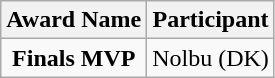<table class="wikitable" style="text-align:center; margin-top:0px;">
<tr>
<th>Award Name</th>
<th>Participant</th>
</tr>
<tr>
<td><strong>Finals MVP</strong></td>
<td style="text-align:left"> Nolbu (DK)</td>
</tr>
</table>
